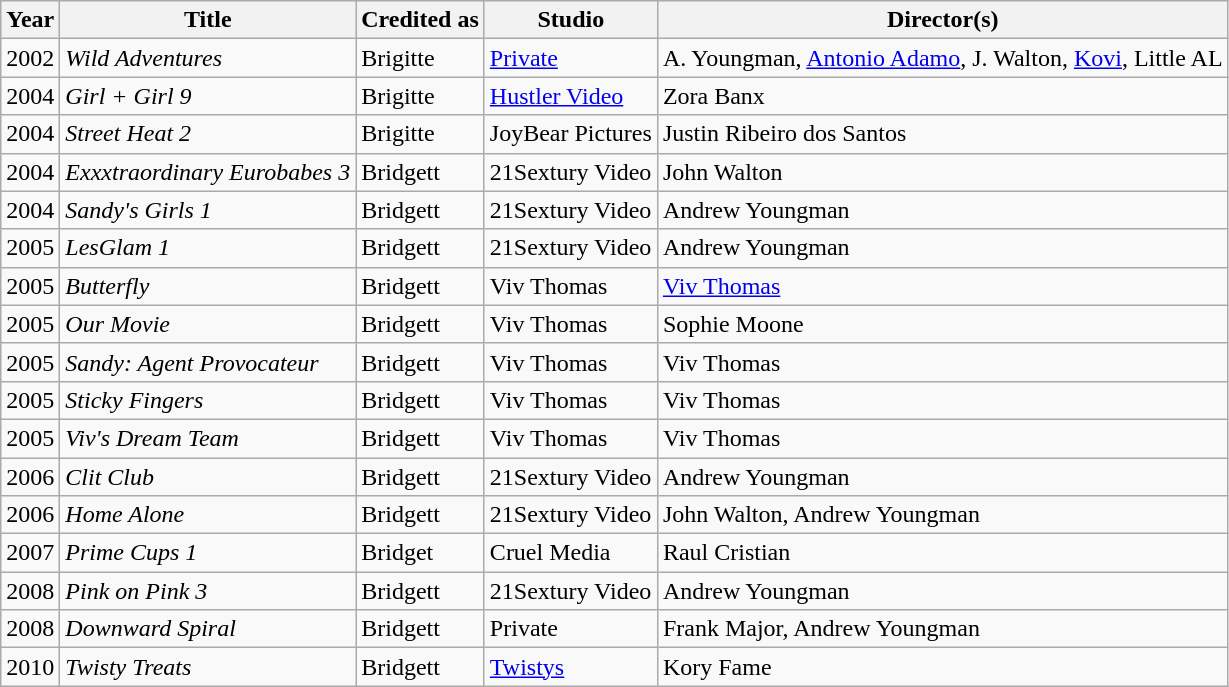<table class="wikitable sortable">
<tr>
<th>Year</th>
<th>Title</th>
<th>Credited as</th>
<th>Studio</th>
<th>Director(s)</th>
</tr>
<tr>
<td>2002</td>
<td><em>Wild Adventures</em></td>
<td>Brigitte</td>
<td><a href='#'>Private</a></td>
<td>A. Youngman, <a href='#'>Antonio Adamo</a>, J. Walton, <a href='#'>Kovi</a>, Little AL</td>
</tr>
<tr>
<td>2004</td>
<td><em>Girl + Girl 9</em></td>
<td>Brigitte</td>
<td><a href='#'>Hustler Video</a></td>
<td>Zora Banx</td>
</tr>
<tr>
<td>2004</td>
<td><em>Street Heat 2</em></td>
<td>Brigitte</td>
<td>JoyBear Pictures</td>
<td>Justin Ribeiro dos Santos</td>
</tr>
<tr>
<td>2004</td>
<td><em>Exxxtraordinary Eurobabes 3</em></td>
<td>Bridgett</td>
<td>21Sextury Video</td>
<td>John Walton</td>
</tr>
<tr>
<td>2004</td>
<td><em>Sandy's Girls 1</em></td>
<td>Bridgett</td>
<td>21Sextury Video</td>
<td>Andrew Youngman</td>
</tr>
<tr>
<td>2005</td>
<td><em>LesGlam 1</em></td>
<td>Bridgett</td>
<td>21Sextury Video</td>
<td>Andrew Youngman</td>
</tr>
<tr>
<td>2005</td>
<td><em>Butterfly</em></td>
<td>Bridgett</td>
<td>Viv Thomas</td>
<td><a href='#'>Viv Thomas</a></td>
</tr>
<tr>
<td>2005</td>
<td><em>Our Movie</em></td>
<td>Bridgett</td>
<td>Viv Thomas</td>
<td>Sophie Moone</td>
</tr>
<tr>
<td>2005</td>
<td><em>Sandy: Agent Provocateur</em></td>
<td>Bridgett</td>
<td>Viv Thomas</td>
<td>Viv Thomas</td>
</tr>
<tr>
<td>2005</td>
<td><em>Sticky Fingers</em></td>
<td>Bridgett</td>
<td>Viv Thomas</td>
<td>Viv Thomas</td>
</tr>
<tr>
<td>2005</td>
<td><em>Viv's Dream Team</em></td>
<td>Bridgett</td>
<td>Viv Thomas</td>
<td>Viv Thomas</td>
</tr>
<tr>
<td>2006</td>
<td><em>Clit Club</em></td>
<td>Bridgett</td>
<td>21Sextury Video</td>
<td>Andrew Youngman</td>
</tr>
<tr>
<td>2006</td>
<td><em>Home Alone</em></td>
<td>Bridgett</td>
<td>21Sextury Video</td>
<td>John Walton, Andrew Youngman</td>
</tr>
<tr>
<td>2007</td>
<td><em>Prime Cups 1</em></td>
<td>Bridget</td>
<td>Cruel Media</td>
<td>Raul Cristian</td>
</tr>
<tr>
<td>2008</td>
<td><em>Pink on Pink 3</em></td>
<td>Bridgett</td>
<td>21Sextury Video</td>
<td>Andrew Youngman</td>
</tr>
<tr>
<td>2008</td>
<td><em>Downward Spiral</em></td>
<td>Bridgett</td>
<td>Private</td>
<td>Frank Major, Andrew Youngman</td>
</tr>
<tr>
<td>2010</td>
<td><em>Twisty Treats</em></td>
<td>Bridgett</td>
<td><a href='#'>Twistys</a></td>
<td>Kory Fame</td>
</tr>
</table>
